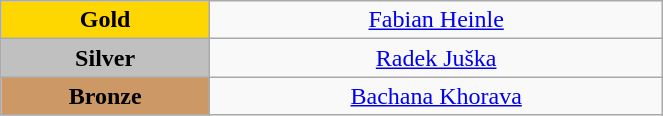<table class="wikitable" style="text-align:center; " width="35%">
<tr>
<td bgcolor="gold"><strong>Gold</strong></td>
<td><a href='#'>Fabian Heinle</a><br>  <small><em></em></small></td>
</tr>
<tr>
<td bgcolor="silver"><strong>Silver</strong></td>
<td><a href='#'>Radek Juška</a><br>  <small><em></em></small></td>
</tr>
<tr>
<td bgcolor="CC9966"><strong>Bronze</strong></td>
<td><a href='#'>Bachana Khorava</a><br>  <small><em></em></small></td>
</tr>
</table>
